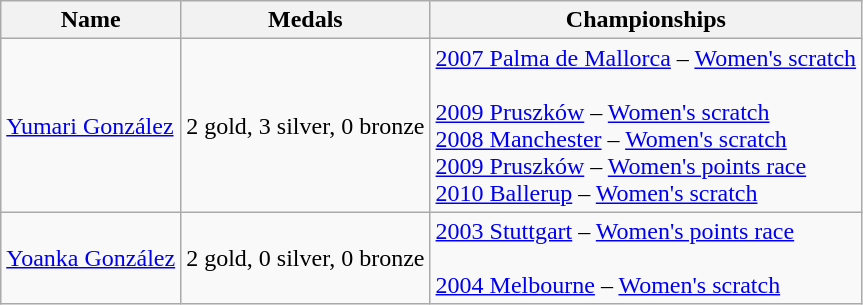<table class="wikitable">
<tr>
<th>Name</th>
<th>Medals</th>
<th>Championships</th>
</tr>
<tr>
<td><a href='#'>Yumari González</a></td>
<td>2 gold, 3 silver, 0 bronze</td>
<td> <a href='#'>2007 Palma de Mallorca</a> – <a href='#'>Women's scratch</a><br><br> <a href='#'>2009 Pruszków</a> – <a href='#'>Women's scratch</a><br> 
 <a href='#'>2008 Manchester</a> – <a href='#'>Women's scratch</a><br>
 <a href='#'>2009 Pruszków</a> – <a href='#'>Women's points race</a><br>
 <a href='#'>2010 Ballerup</a> – <a href='#'>Women's scratch</a></td>
</tr>
<tr>
<td><a href='#'>Yoanka González</a></td>
<td>2 gold, 0 silver, 0 bronze</td>
<td> <a href='#'>2003 Stuttgart</a> – <a href='#'>Women's points race</a><br><br> <a href='#'>2004 Melbourne</a> – <a href='#'>Women's scratch</a></td>
</tr>
</table>
